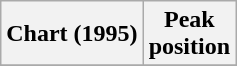<table class="wikitable plainrowheaders">
<tr>
<th scope="col">Chart (1995)</th>
<th scope="col">Peak<br>position</th>
</tr>
<tr>
</tr>
</table>
